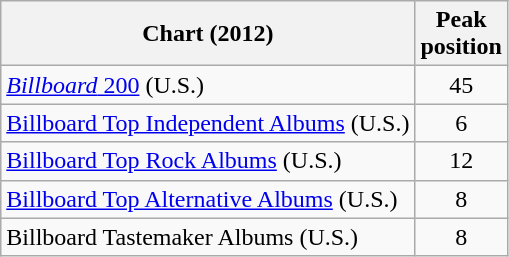<table class="wikitable sortable">
<tr>
<th>Chart (2012)</th>
<th>Peak<br>position</th>
</tr>
<tr>
<td><a href='#'><em>Billboard</em> 200</a> (U.S.)</td>
<td style="text-align:center;">45</td>
</tr>
<tr>
<td><a href='#'>Billboard Top Independent Albums</a> (U.S.)</td>
<td style="text-align:center;">6</td>
</tr>
<tr>
<td><a href='#'>Billboard Top Rock Albums</a> (U.S.)</td>
<td style="text-align:center;">12</td>
</tr>
<tr>
<td><a href='#'>Billboard Top Alternative Albums</a> (U.S.)</td>
<td style="text-align:center;">8</td>
</tr>
<tr>
<td>Billboard Tastemaker Albums (U.S.)</td>
<td style="text-align:center;">8</td>
</tr>
</table>
